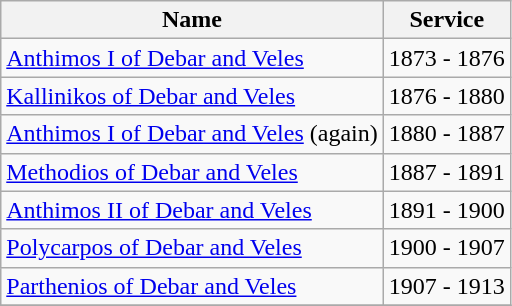<table class="wikitable sortable" width="auto">
<tr>
<th>Name</th>
<th>Service</th>
</tr>
<tr>
<td><a href='#'>Anthimos I of Debar and Veles</a></td>
<td>1873 - 1876</td>
</tr>
<tr>
<td><a href='#'>Kallinikos of Debar and Veles</a></td>
<td>1876 - 1880</td>
</tr>
<tr>
<td><a href='#'>Anthimos I of Debar and Veles</a> (again)</td>
<td>1880 - 1887</td>
</tr>
<tr>
<td><a href='#'>Methodios of Debar and Veles</a></td>
<td>1887 - 1891</td>
</tr>
<tr>
<td><a href='#'>Anthimos II of Debar and Veles</a></td>
<td>1891 - 1900</td>
</tr>
<tr>
<td><a href='#'>Polycarpos of Debar and Veles</a></td>
<td>1900 - 1907</td>
</tr>
<tr>
<td><a href='#'>Parthenios of Debar and Veles</a></td>
<td>1907 - 1913</td>
</tr>
<tr>
</tr>
</table>
